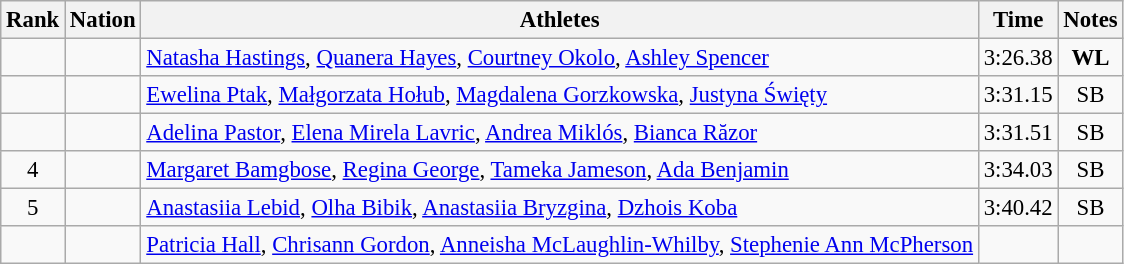<table class="wikitable sortable" style="text-align:center; font-size:95%">
<tr>
<th>Rank</th>
<th>Nation</th>
<th>Athletes</th>
<th>Time</th>
<th>Notes</th>
</tr>
<tr>
<td></td>
<td align=left></td>
<td align=left><a href='#'>Natasha Hastings</a>, <a href='#'>Quanera Hayes</a>, <a href='#'>Courtney Okolo</a>, <a href='#'>Ashley Spencer</a></td>
<td>3:26.38</td>
<td><strong>WL</strong></td>
</tr>
<tr>
<td></td>
<td align=left></td>
<td align=left><a href='#'>Ewelina Ptak</a>, <a href='#'>Małgorzata Hołub</a>, <a href='#'>Magdalena Gorzkowska</a>, <a href='#'>Justyna Święty</a></td>
<td>3:31.15</td>
<td>SB</td>
</tr>
<tr>
<td></td>
<td align=left></td>
<td align=left><a href='#'>Adelina Pastor</a>, <a href='#'>Elena Mirela Lavric</a>, <a href='#'>Andrea Miklós</a>, <a href='#'>Bianca Răzor</a></td>
<td>3:31.51</td>
<td>SB</td>
</tr>
<tr>
<td>4</td>
<td align=left></td>
<td align=left><a href='#'>Margaret Bamgbose</a>, <a href='#'>Regina George</a>, <a href='#'>Tameka Jameson</a>, <a href='#'>Ada Benjamin</a></td>
<td>3:34.03</td>
<td>SB</td>
</tr>
<tr>
<td>5</td>
<td align=left></td>
<td align=left><a href='#'>Anastasiia Lebid</a>, <a href='#'>Olha Bibik</a>, <a href='#'>Anastasiia Bryzgina</a>, <a href='#'>Dzhois Koba</a></td>
<td>3:40.42</td>
<td>SB</td>
</tr>
<tr>
<td></td>
<td align=left></td>
<td align=left><a href='#'>Patricia Hall</a>, <a href='#'>Chrisann Gordon</a>, <a href='#'>Anneisha McLaughlin-Whilby</a>, <a href='#'>Stephenie Ann McPherson</a></td>
<td></td>
<td></td>
</tr>
</table>
